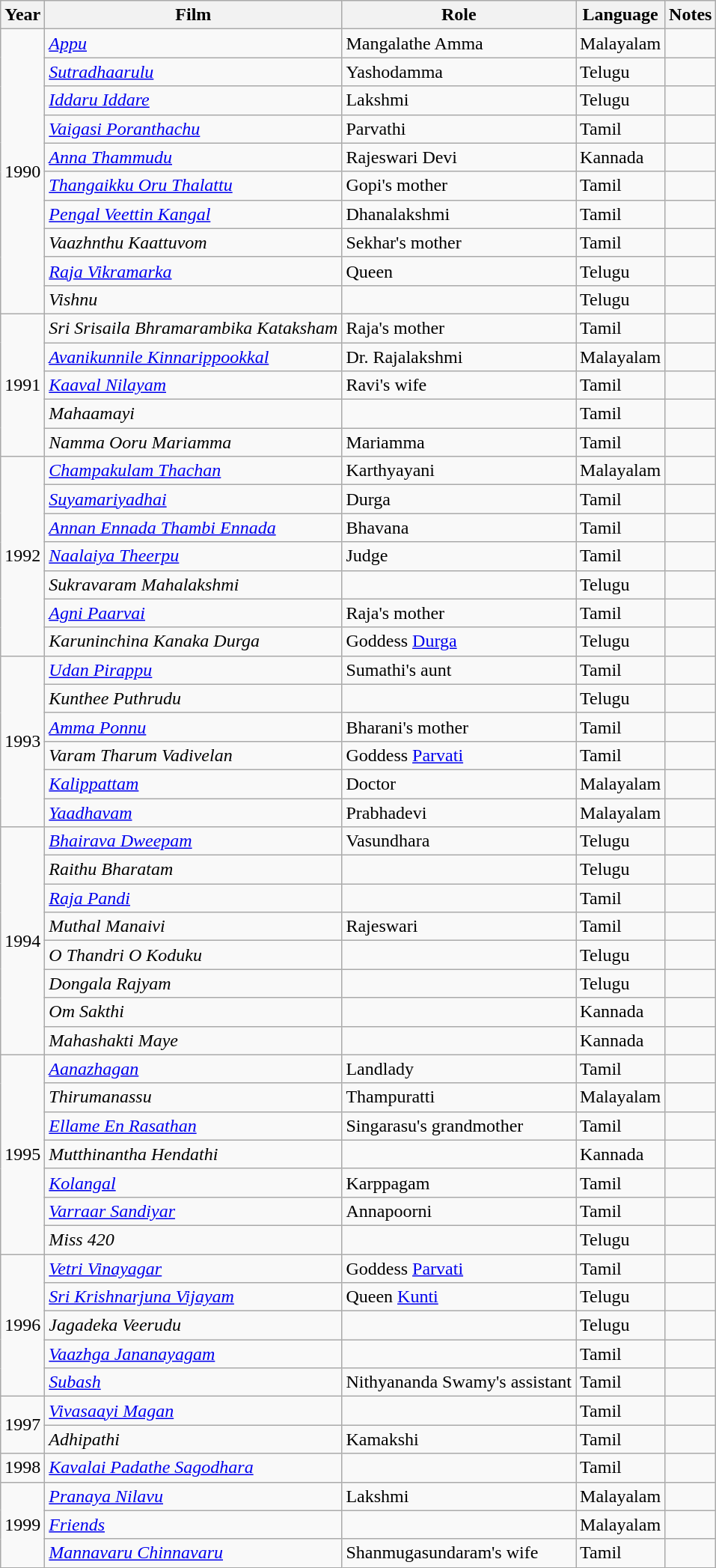<table class="wikitable sortable">
<tr>
<th>Year</th>
<th>Film</th>
<th>Role</th>
<th>Language</th>
<th>Notes</th>
</tr>
<tr>
<td rowspan="10">1990</td>
<td><em><a href='#'>Appu</a></em></td>
<td>Mangalathe Amma</td>
<td>Malayalam</td>
<td></td>
</tr>
<tr --->
<td><em><a href='#'>Sutradhaarulu</a></em></td>
<td>Yashodamma</td>
<td>Telugu</td>
<td></td>
</tr>
<tr --->
<td><em><a href='#'>Iddaru Iddare</a></em></td>
<td>Lakshmi</td>
<td>Telugu</td>
<td></td>
</tr>
<tr --->
<td><em><a href='#'>Vaigasi Poranthachu</a></em></td>
<td>Parvathi</td>
<td>Tamil</td>
<td></td>
</tr>
<tr --->
<td><em><a href='#'>Anna Thammudu</a></em></td>
<td>Rajeswari Devi</td>
<td>Kannada</td>
<td></td>
</tr>
<tr --->
<td><em><a href='#'>Thangaikku Oru Thalattu</a></em></td>
<td>Gopi's mother</td>
<td>Tamil</td>
<td></td>
</tr>
<tr --->
<td><em><a href='#'>Pengal Veettin Kangal</a></em></td>
<td>Dhanalakshmi</td>
<td>Tamil</td>
<td></td>
</tr>
<tr --->
<td><em>Vaazhnthu Kaattuvom</em></td>
<td>Sekhar's mother</td>
<td>Tamil</td>
<td></td>
</tr>
<tr --->
<td><em><a href='#'>Raja Vikramarka</a></em></td>
<td>Queen</td>
<td>Telugu</td>
<td></td>
</tr>
<tr --->
<td><em>Vishnu</em></td>
<td></td>
<td>Telugu</td>
<td></td>
</tr>
<tr --->
<td rowspan="5">1991</td>
<td><em>Sri Srisaila Bhramarambika Kataksham</em></td>
<td>Raja's mother</td>
<td>Tamil</td>
<td></td>
</tr>
<tr --->
<td><em><a href='#'>Avanikunnile Kinnarippookkal</a></em></td>
<td>Dr. Rajalakshmi</td>
<td>Malayalam</td>
<td></td>
</tr>
<tr --->
<td><em><a href='#'>Kaaval Nilayam</a></em></td>
<td>Ravi's wife</td>
<td>Tamil</td>
<td></td>
</tr>
<tr --->
<td><em>Mahaamayi</em></td>
<td></td>
<td>Tamil</td>
<td></td>
</tr>
<tr --->
<td><em>Namma Ooru Mariamma</em></td>
<td>Mariamma</td>
<td>Tamil</td>
<td></td>
</tr>
<tr --->
<td rowspan="7">1992</td>
<td><em><a href='#'>Champakulam Thachan</a></em></td>
<td>Karthyayani</td>
<td>Malayalam</td>
<td></td>
</tr>
<tr --->
<td><em><a href='#'>Suyamariyadhai</a></em></td>
<td>Durga</td>
<td>Tamil</td>
<td></td>
</tr>
<tr --->
<td><em><a href='#'>Annan Ennada Thambi Ennada</a></em></td>
<td>Bhavana</td>
<td>Tamil</td>
<td></td>
</tr>
<tr --->
<td><em><a href='#'>Naalaiya Theerpu</a></em></td>
<td>Judge</td>
<td>Tamil</td>
<td></td>
</tr>
<tr --->
<td><em>Sukravaram Mahalakshmi</em></td>
<td></td>
<td>Telugu</td>
<td></td>
</tr>
<tr --->
<td><em><a href='#'>Agni Paarvai</a></em></td>
<td>Raja's mother</td>
<td>Tamil</td>
<td></td>
</tr>
<tr --->
<td><em>Karuninchina Kanaka Durga</em></td>
<td>Goddess <a href='#'>Durga</a></td>
<td>Telugu</td>
<td></td>
</tr>
<tr --->
<td rowspan="6">1993</td>
<td><em><a href='#'>Udan Pirappu</a></em></td>
<td>Sumathi's aunt</td>
<td>Tamil</td>
<td></td>
</tr>
<tr --->
<td><em>Kunthee Puthrudu</em></td>
<td></td>
<td>Telugu</td>
<td></td>
</tr>
<tr --->
<td><em><a href='#'>Amma Ponnu</a></em></td>
<td>Bharani's mother</td>
<td>Tamil</td>
<td></td>
</tr>
<tr --->
<td><em>Varam Tharum Vadivelan</em></td>
<td>Goddess <a href='#'>Parvati</a></td>
<td>Tamil</td>
<td></td>
</tr>
<tr --->
<td><em><a href='#'>Kalippattam</a></em></td>
<td>Doctor</td>
<td>Malayalam</td>
<td></td>
</tr>
<tr --->
<td><em><a href='#'>Yaadhavam</a></em></td>
<td>Prabhadevi</td>
<td>Malayalam</td>
<td></td>
</tr>
<tr --->
<td rowspan="8">1994</td>
<td><em><a href='#'>Bhairava Dweepam</a></em></td>
<td>Vasundhara</td>
<td>Telugu</td>
<td></td>
</tr>
<tr --->
<td><em>Raithu Bharatam</em></td>
<td></td>
<td>Telugu</td>
<td></td>
</tr>
<tr --->
<td><em><a href='#'>Raja Pandi</a></em></td>
<td></td>
<td>Tamil</td>
<td></td>
</tr>
<tr --->
<td><em>Muthal Manaivi</em></td>
<td>Rajeswari</td>
<td>Tamil</td>
<td></td>
</tr>
<tr --->
<td><em>O Thandri O Koduku</em></td>
<td></td>
<td>Telugu</td>
<td></td>
</tr>
<tr --->
<td><em>Dongala Rajyam</em></td>
<td></td>
<td>Telugu</td>
<td></td>
</tr>
<tr --->
<td><em>Om Sakthi</em></td>
<td></td>
<td>Kannada</td>
<td></td>
</tr>
<tr --->
<td><em>Mahashakti Maye</em></td>
<td></td>
<td>Kannada</td>
<td></td>
</tr>
<tr --->
<td rowspan="7">1995</td>
<td><em><a href='#'>Aanazhagan</a></em></td>
<td>Landlady</td>
<td>Tamil</td>
<td></td>
</tr>
<tr --->
<td><em>Thirumanassu</em></td>
<td>Thampuratti</td>
<td>Malayalam</td>
<td></td>
</tr>
<tr --->
<td><em><a href='#'>Ellame En Rasathan</a></em></td>
<td>Singarasu's grandmother</td>
<td>Tamil</td>
<td></td>
</tr>
<tr --->
<td><em>Mutthinantha Hendathi</em></td>
<td></td>
<td>Kannada</td>
<td></td>
</tr>
<tr --->
<td><em><a href='#'>Kolangal</a></em></td>
<td>Karppagam</td>
<td>Tamil</td>
<td></td>
</tr>
<tr --->
<td><em><a href='#'>Varraar Sandiyar</a></em></td>
<td>Annapoorni</td>
<td>Tamil</td>
<td></td>
</tr>
<tr --->
<td><em>Miss 420</em></td>
<td></td>
<td>Telugu</td>
<td></td>
</tr>
<tr --->
<td rowspan="5">1996</td>
<td><em><a href='#'>Vetri Vinayagar</a></em></td>
<td>Goddess <a href='#'>Parvati</a></td>
<td>Tamil</td>
<td></td>
</tr>
<tr --->
<td><em><a href='#'>Sri Krishnarjuna Vijayam</a></em></td>
<td>Queen <a href='#'>Kunti</a></td>
<td>Telugu</td>
<td></td>
</tr>
<tr --->
<td><em>Jagadeka Veerudu</em></td>
<td></td>
<td>Telugu</td>
<td></td>
</tr>
<tr --->
<td><em><a href='#'>Vaazhga Jananayagam</a></em></td>
<td></td>
<td>Tamil</td>
<td></td>
</tr>
<tr --->
<td><em><a href='#'>Subash</a></em></td>
<td>Nithyananda Swamy's assistant</td>
<td>Tamil</td>
<td></td>
</tr>
<tr --->
<td rowspan="2">1997</td>
<td><em><a href='#'>Vivasaayi Magan</a></em></td>
<td></td>
<td>Tamil</td>
<td></td>
</tr>
<tr --->
<td><em>Adhipathi</em></td>
<td>Kamakshi</td>
<td>Tamil</td>
<td></td>
</tr>
<tr --->
<td>1998</td>
<td><em><a href='#'>Kavalai Padathe Sagodhara</a></em></td>
<td></td>
<td>Tamil</td>
<td></td>
</tr>
<tr --->
<td rowspan="3">1999</td>
<td><em><a href='#'>Pranaya Nilavu</a></em></td>
<td>Lakshmi</td>
<td>Malayalam</td>
<td></td>
</tr>
<tr --->
<td><em><a href='#'>Friends</a></em></td>
<td></td>
<td>Malayalam</td>
<td></td>
</tr>
<tr --->
<td><em><a href='#'>Mannavaru Chinnavaru</a></em></td>
<td>Shanmugasundaram's wife</td>
<td>Tamil</td>
<td></td>
</tr>
</table>
